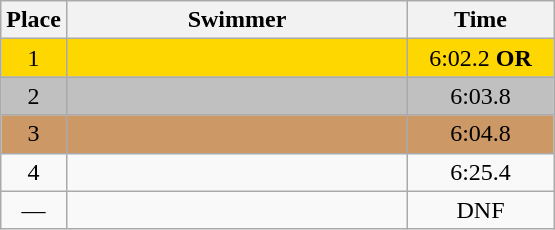<table class=wikitable style="text-align:center">
<tr>
<th>Place</th>
<th width=220>Swimmer</th>
<th width=90>Time</th>
</tr>
<tr bgcolor=gold>
<td>1</td>
<td align=left></td>
<td>6:02.2 <strong>OR</strong></td>
</tr>
<tr bgcolor=silver>
<td>2</td>
<td align=left></td>
<td>6:03.8</td>
</tr>
<tr bgcolor=cc9966>
<td>3</td>
<td align=left></td>
<td>6:04.8</td>
</tr>
<tr>
<td>4</td>
<td align=left></td>
<td>6:25.4</td>
</tr>
<tr>
<td>—</td>
<td align=left></td>
<td>DNF</td>
</tr>
</table>
